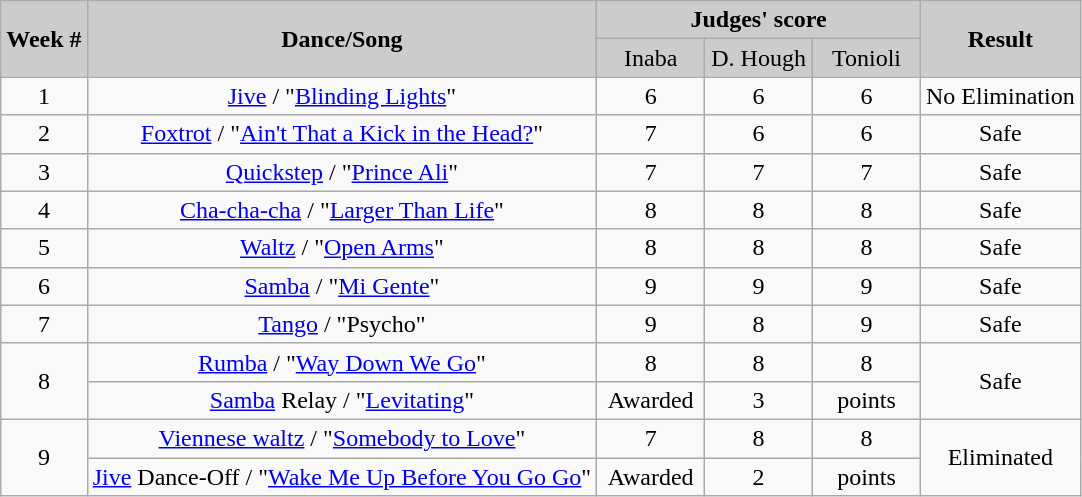<table class="wikitable" style="text-align:center">
<tr>
<th rowspan="2" style="background:#ccc;">Week #</th>
<th rowspan="2" style="background:#ccc;">Dance/Song</th>
<th colspan="3" style="background:#ccc;">Judges' score</th>
<th rowspan="2" style="background:#ccc;">Result</th>
</tr>
<tr style="background:#ccc;">
<td style="width:10%;">Inaba</td>
<td style="width:10%;">D. Hough</td>
<td style="width:10%;">Tonioli</td>
</tr>
<tr>
<td>1</td>
<td><a href='#'>Jive</a> / "<a href='#'>Blinding Lights</a>"</td>
<td>6</td>
<td>6</td>
<td>6</td>
<td>No Elimination</td>
</tr>
<tr>
<td>2</td>
<td><a href='#'>Foxtrot</a> / "<a href='#'>Ain't That a Kick in the Head?</a>"</td>
<td>7</td>
<td>6</td>
<td>6</td>
<td>Safe</td>
</tr>
<tr>
<td>3</td>
<td><a href='#'>Quickstep</a> / "<a href='#'>Prince Ali</a>"</td>
<td>7</td>
<td>7</td>
<td>7</td>
<td>Safe</td>
</tr>
<tr>
<td>4</td>
<td><a href='#'>Cha-cha-cha</a> / "<a href='#'>Larger Than Life</a>"</td>
<td>8</td>
<td>8</td>
<td>8</td>
<td>Safe</td>
</tr>
<tr>
<td>5</td>
<td><a href='#'>Waltz</a> / "<a href='#'>Open Arms</a>"</td>
<td>8</td>
<td>8</td>
<td>8</td>
<td>Safe</td>
</tr>
<tr>
<td>6</td>
<td><a href='#'>Samba</a> / "<a href='#'>Mi Gente</a>"</td>
<td>9</td>
<td>9</td>
<td>9</td>
<td>Safe</td>
</tr>
<tr>
<td>7</td>
<td><a href='#'>Tango</a> / "Psycho"</td>
<td>9</td>
<td>8</td>
<td>9</td>
<td>Safe</td>
</tr>
<tr>
<td rowspan=2>8</td>
<td><a href='#'>Rumba</a> / "<a href='#'>Way Down We Go</a>"</td>
<td>8</td>
<td>8</td>
<td>8</td>
<td rowspan=2>Safe</td>
</tr>
<tr>
<td><a href='#'>Samba</a> Relay / "<a href='#'>Levitating</a>"</td>
<td>Awarded</td>
<td>3</td>
<td>points</td>
</tr>
<tr>
<td rowspan=2>9</td>
<td><a href='#'>Viennese waltz</a> / "<a href='#'>Somebody to Love</a>"</td>
<td>7</td>
<td>8</td>
<td>8</td>
<td rowspan=2>Eliminated</td>
</tr>
<tr>
<td><a href='#'>Jive</a> Dance-Off / "<a href='#'>Wake Me Up Before You Go Go</a>"</td>
<td>Awarded</td>
<td>2</td>
<td>points</td>
</tr>
</table>
